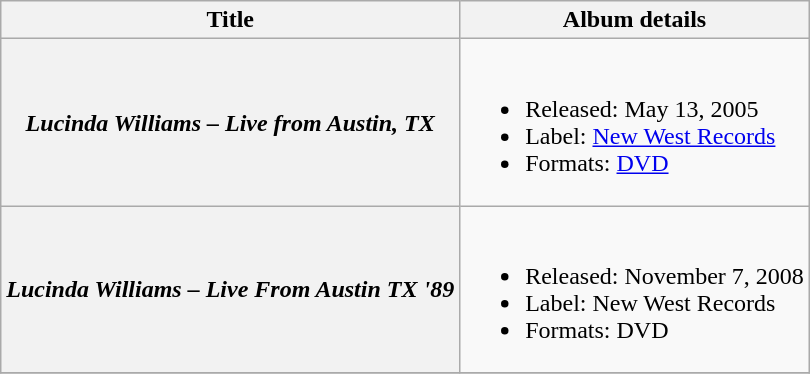<table class="wikitable plainrowheaders" style="text-align:center;">
<tr>
<th>Title</th>
<th>Album details</th>
</tr>
<tr>
<th scope="row"><em>Lucinda Williams – Live from Austin, TX</em> </th>
<td align="left"><br><ul><li>Released: May 13, 2005</li><li>Label: <a href='#'>New West Records</a></li><li>Formats: <a href='#'>DVD</a></li></ul></td>
</tr>
<tr>
<th scope="row"><em>Lucinda Williams – Live From Austin TX '89</em> </th>
<td align="left"><br><ul><li>Released: November 7, 2008</li><li>Label: New West Records</li><li>Formats: DVD</li></ul></td>
</tr>
<tr>
</tr>
</table>
